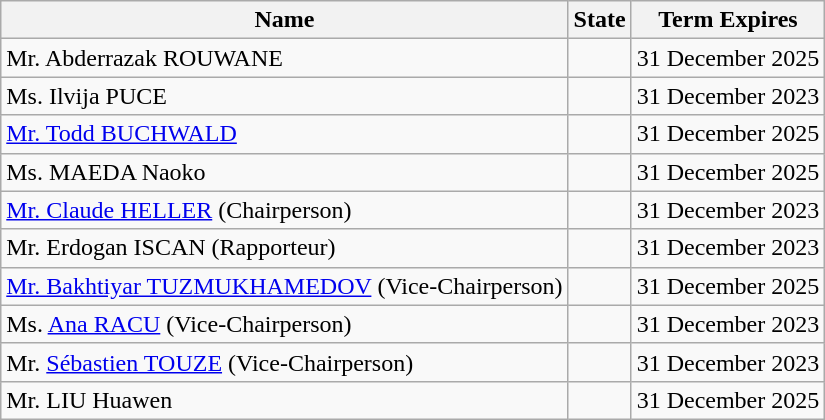<table class="wikitable">
<tr>
<th>Name</th>
<th>State</th>
<th>Term Expires</th>
</tr>
<tr>
<td>Mr. Abderrazak ROUWANE</td>
<td></td>
<td>31 December 2025</td>
</tr>
<tr>
<td>Ms. Ilvija PUCE</td>
<td></td>
<td>31 December 2023</td>
</tr>
<tr>
<td><a href='#'>Mr. Todd BUCHWALD</a></td>
<td></td>
<td>31 December 2025</td>
</tr>
<tr>
<td>Ms. MAEDA Naoko</td>
<td></td>
<td>31 December 2025</td>
</tr>
<tr>
<td><a href='#'>Mr. Claude HELLER</a> (Chairperson)</td>
<td></td>
<td>31 December 2023</td>
</tr>
<tr>
<td>Mr. Erdogan ISCAN (Rapporteur)</td>
<td></td>
<td>31 December 2023</td>
</tr>
<tr>
<td><a href='#'>Mr. Bakhtiyar TUZMUKHAMEDOV</a> (Vice-Chairperson)</td>
<td></td>
<td>31 December 2025</td>
</tr>
<tr>
<td>Ms. <a href='#'>Ana RACU</a> (Vice-Chairperson)</td>
<td></td>
<td>31 December 2023</td>
</tr>
<tr>
<td>Mr. <a href='#'>Sébastien TOUZE</a> (Vice-Chairperson)</td>
<td></td>
<td>31 December 2023</td>
</tr>
<tr>
<td>Mr. LIU Huawen</td>
<td></td>
<td>31 December 2025</td>
</tr>
</table>
